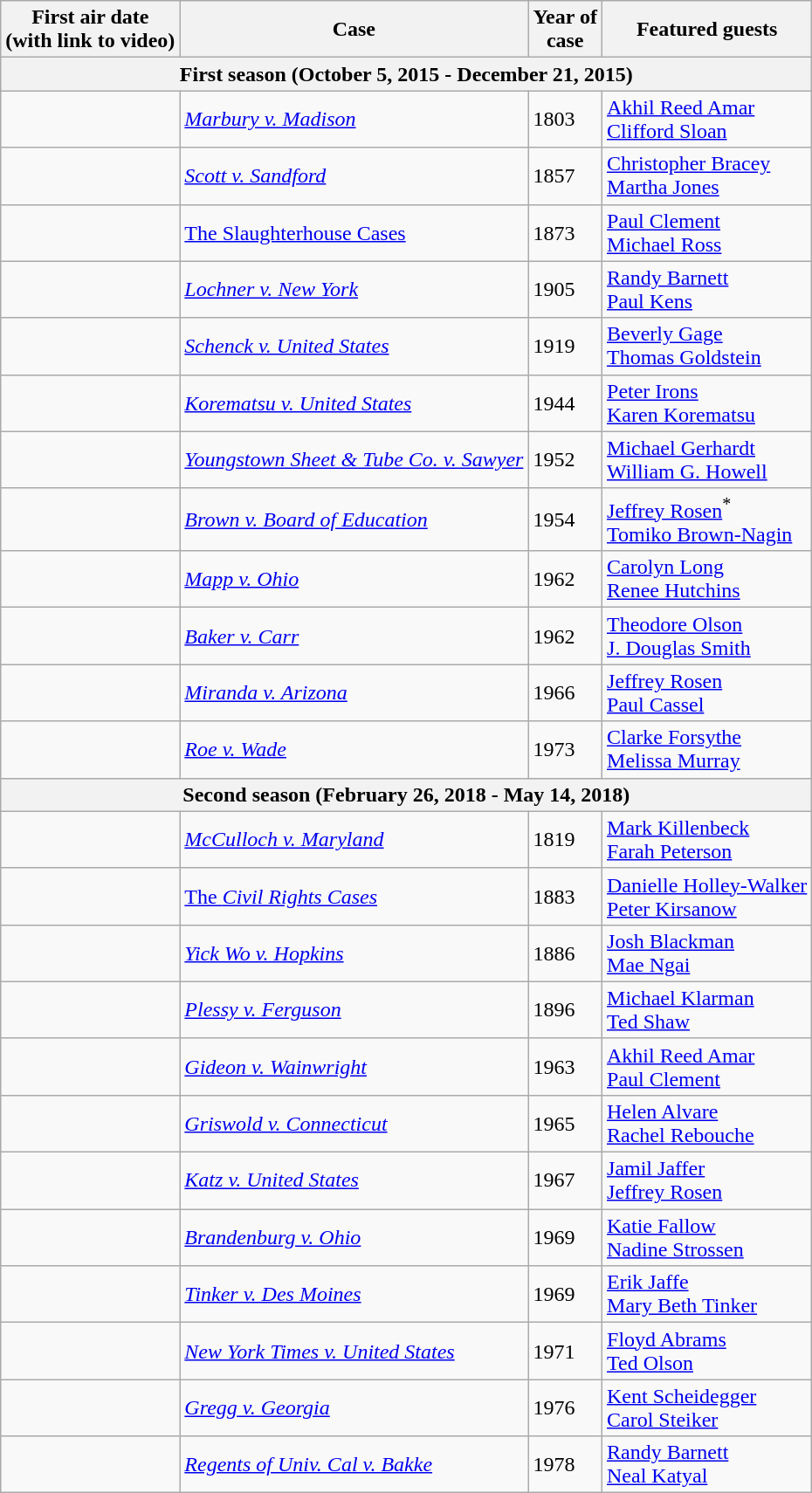<table class=wikitable>
<tr>
<th>First air date<br>(with link to video)</th>
<th>Case</th>
<th>Year of<br>case</th>
<th>Featured guests</th>
</tr>
<tr>
<th colspan=5>First season (October 5, 2015 - December 21, 2015)</th>
</tr>
<tr>
<td></td>
<td><em><a href='#'>Marbury v. Madison</a></em></td>
<td>1803</td>
<td><a href='#'>Akhil Reed Amar</a><br><a href='#'>Clifford Sloan</a></td>
</tr>
<tr>
<td></td>
<td><em><a href='#'>Scott v. Sandford</a></em></td>
<td>1857</td>
<td><a href='#'>Christopher Bracey</a><br><a href='#'>Martha Jones</a></td>
</tr>
<tr>
<td></td>
<td><a href='#'>The Slaughterhouse Cases</a></td>
<td>1873</td>
<td><a href='#'>Paul Clement</a><br><a href='#'>Michael Ross</a></td>
</tr>
<tr>
<td></td>
<td><em><a href='#'>Lochner v. New York</a></em></td>
<td>1905</td>
<td><a href='#'>Randy Barnett</a><br><a href='#'>Paul Kens</a></td>
</tr>
<tr>
<td></td>
<td><em><a href='#'>Schenck v. United States</a></em></td>
<td>1919</td>
<td><a href='#'>Beverly Gage</a><br><a href='#'>Thomas Goldstein</a></td>
</tr>
<tr>
<td></td>
<td><em><a href='#'>Korematsu v. United States</a></em></td>
<td>1944</td>
<td><a href='#'>Peter Irons</a><br><a href='#'>Karen Korematsu</a></td>
</tr>
<tr>
<td></td>
<td><em><a href='#'>Youngstown Sheet & Tube Co. v. Sawyer</a></em></td>
<td>1952</td>
<td><a href='#'>Michael Gerhardt</a><br><a href='#'>William G. Howell</a></td>
</tr>
<tr>
<td></td>
<td><em><a href='#'>Brown v. Board of Education</a></em></td>
<td>1954</td>
<td><a href='#'>Jeffrey Rosen</a><sup>*</sup><br><a href='#'>Tomiko Brown-Nagin</a></td>
</tr>
<tr>
<td></td>
<td><em><a href='#'>Mapp v. Ohio</a></em></td>
<td>1962</td>
<td><a href='#'>Carolyn Long</a><br><a href='#'>Renee Hutchins</a></td>
</tr>
<tr>
<td></td>
<td><em><a href='#'>Baker v. Carr</a></em></td>
<td>1962</td>
<td><a href='#'>Theodore Olson</a><br><a href='#'>J. Douglas Smith</a></td>
</tr>
<tr>
<td></td>
<td><em><a href='#'>Miranda v. Arizona</a></em></td>
<td>1966</td>
<td><a href='#'>Jeffrey Rosen</a><br><a href='#'>Paul Cassel</a></td>
</tr>
<tr>
<td></td>
<td><em><a href='#'>Roe v. Wade</a></em></td>
<td>1973</td>
<td><a href='#'>Clarke Forsythe</a><br><a href='#'>Melissa Murray</a></td>
</tr>
<tr>
<th colspan=5>Second season (February 26, 2018 - May 14, 2018)</th>
</tr>
<tr>
<td></td>
<td><em><a href='#'>McCulloch v. Maryland</a></em></td>
<td>1819</td>
<td><a href='#'>Mark Killenbeck</a><br><a href='#'>Farah Peterson</a></td>
</tr>
<tr>
<td></td>
<td><a href='#'>The <em>Civil Rights Cases</em></a></td>
<td>1883</td>
<td><a href='#'>Danielle Holley-Walker</a><br><a href='#'>Peter Kirsanow</a></td>
</tr>
<tr>
<td></td>
<td><em><a href='#'>Yick Wo v. Hopkins</a></em></td>
<td>1886</td>
<td><a href='#'>Josh Blackman</a><br><a href='#'>Mae Ngai</a></td>
</tr>
<tr>
<td></td>
<td><em><a href='#'>Plessy v. Ferguson</a></em></td>
<td>1896</td>
<td><a href='#'>Michael Klarman</a><br><a href='#'>Ted Shaw</a></td>
</tr>
<tr>
<td></td>
<td><em><a href='#'>Gideon v. Wainwright</a></em></td>
<td>1963</td>
<td><a href='#'>Akhil Reed Amar</a><br><a href='#'>Paul Clement</a></td>
</tr>
<tr>
<td></td>
<td><em><a href='#'>Griswold v. Connecticut</a></em></td>
<td>1965</td>
<td><a href='#'>Helen Alvare</a><br><a href='#'>Rachel Rebouche</a></td>
</tr>
<tr>
<td></td>
<td><em><a href='#'>Katz v. United States</a></em></td>
<td>1967</td>
<td><a href='#'>Jamil Jaffer</a><br><a href='#'>Jeffrey Rosen</a></td>
</tr>
<tr>
<td></td>
<td><em><a href='#'>Brandenburg v. Ohio</a></em></td>
<td>1969</td>
<td><a href='#'>Katie Fallow</a><br><a href='#'>Nadine Strossen</a></td>
</tr>
<tr>
<td></td>
<td><em><a href='#'>Tinker v. Des Moines</a></em></td>
<td>1969</td>
<td><a href='#'>Erik Jaffe</a><br><a href='#'>Mary Beth Tinker</a></td>
</tr>
<tr>
<td></td>
<td><em><a href='#'>New York Times v. United States</a></em></td>
<td>1971</td>
<td><a href='#'>Floyd Abrams</a><br><a href='#'>Ted Olson</a></td>
</tr>
<tr>
<td></td>
<td><em><a href='#'>Gregg v. Georgia</a></em></td>
<td>1976</td>
<td><a href='#'>Kent Scheidegger</a><br><a href='#'>Carol Steiker</a></td>
</tr>
<tr>
<td></td>
<td><em><a href='#'>Regents of Univ. Cal v. Bakke</a></em></td>
<td>1978</td>
<td><a href='#'>Randy Barnett</a><br><a href='#'>Neal Katyal</a></td>
</tr>
</table>
